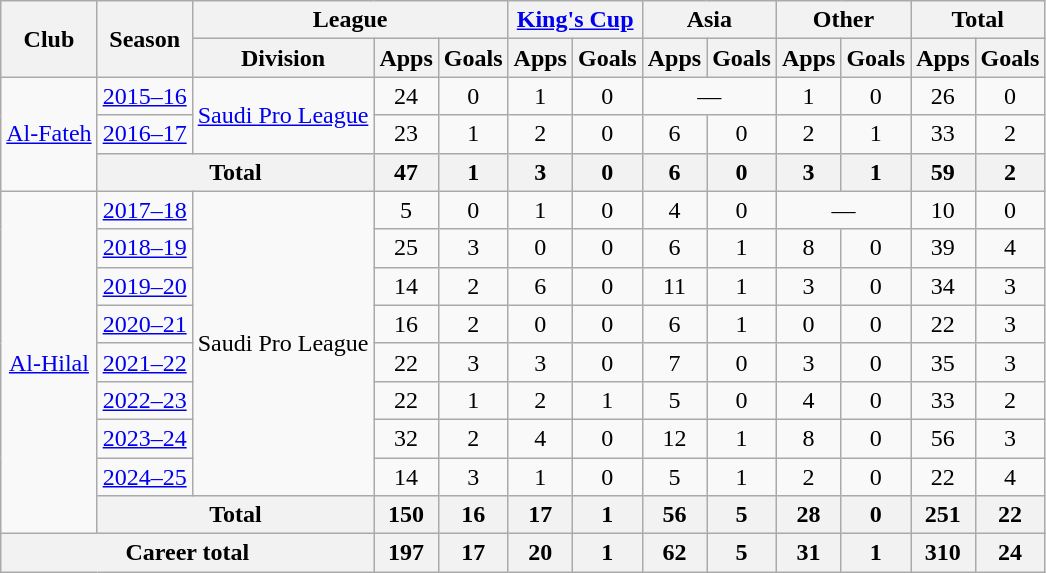<table class="wikitable" style="text-align: center">
<tr>
<th rowspan=2>Club</th>
<th rowspan=2>Season</th>
<th colspan=3>League</th>
<th colspan=2><a href='#'>King's Cup</a></th>
<th colspan=2>Asia</th>
<th colspan=2>Other</th>
<th colspan=2>Total</th>
</tr>
<tr>
<th>Division</th>
<th>Apps</th>
<th>Goals</th>
<th>Apps</th>
<th>Goals</th>
<th>Apps</th>
<th>Goals</th>
<th>Apps</th>
<th>Goals</th>
<th>Apps</th>
<th>Goals</th>
</tr>
<tr>
<td rowspan="3"><a href='#'>Al-Fateh</a></td>
<td><a href='#'>2015–16</a></td>
<td rowspan="2"><a href='#'>Saudi Pro League</a></td>
<td>24</td>
<td>0</td>
<td>1</td>
<td>0</td>
<td colspan=2>—</td>
<td>1</td>
<td>0</td>
<td>26</td>
<td>0</td>
</tr>
<tr>
<td><a href='#'>2016–17</a></td>
<td>23</td>
<td>1</td>
<td>2</td>
<td>0</td>
<td>6</td>
<td>0</td>
<td>2</td>
<td>1</td>
<td>33</td>
<td>2</td>
</tr>
<tr>
<th colspan="2">Total</th>
<th>47</th>
<th>1</th>
<th>3</th>
<th>0</th>
<th>6</th>
<th>0</th>
<th>3</th>
<th>1</th>
<th>59</th>
<th>2</th>
</tr>
<tr>
<td rowspan="9"><a href='#'>Al-Hilal</a></td>
<td><a href='#'>2017–18</a></td>
<td rowspan="8">Saudi Pro League</td>
<td>5</td>
<td>0</td>
<td>1</td>
<td>0</td>
<td>4</td>
<td>0</td>
<td colspan=2>—</td>
<td>10</td>
<td>0</td>
</tr>
<tr>
<td><a href='#'>2018–19</a></td>
<td>25</td>
<td>3</td>
<td>0</td>
<td>0</td>
<td>6</td>
<td>1</td>
<td>8</td>
<td>0</td>
<td>39</td>
<td>4</td>
</tr>
<tr>
<td><a href='#'>2019–20</a></td>
<td>14</td>
<td>2</td>
<td>6</td>
<td>0</td>
<td>11</td>
<td>1</td>
<td>3</td>
<td>0</td>
<td>34</td>
<td>3</td>
</tr>
<tr>
<td><a href='#'>2020–21</a></td>
<td>16</td>
<td>2</td>
<td>0</td>
<td>0</td>
<td>6</td>
<td>1</td>
<td>0</td>
<td>0</td>
<td>22</td>
<td>3</td>
</tr>
<tr>
<td><a href='#'>2021–22</a></td>
<td>22</td>
<td>3</td>
<td>3</td>
<td>0</td>
<td>7</td>
<td>0</td>
<td>3</td>
<td>0</td>
<td>35</td>
<td>3</td>
</tr>
<tr>
<td><a href='#'>2022–23</a></td>
<td>22</td>
<td>1</td>
<td>2</td>
<td>1</td>
<td>5</td>
<td>0</td>
<td>4</td>
<td>0</td>
<td>33</td>
<td>2</td>
</tr>
<tr>
<td><a href='#'>2023–24</a></td>
<td>32</td>
<td>2</td>
<td>4</td>
<td>0</td>
<td>12</td>
<td>1</td>
<td>8</td>
<td>0</td>
<td>56</td>
<td>3</td>
</tr>
<tr>
<td><a href='#'>2024–25</a></td>
<td>14</td>
<td>3</td>
<td>1</td>
<td>0</td>
<td>5</td>
<td>1</td>
<td>2</td>
<td>0</td>
<td>22</td>
<td>4</td>
</tr>
<tr>
<th colspan="2">Total</th>
<th>150</th>
<th>16</th>
<th>17</th>
<th>1</th>
<th>56</th>
<th>5</th>
<th>28</th>
<th>0</th>
<th>251</th>
<th>22</th>
</tr>
<tr>
<th colspan="3">Career total</th>
<th>197</th>
<th>17</th>
<th>20</th>
<th>1</th>
<th>62</th>
<th>5</th>
<th>31</th>
<th>1</th>
<th>310</th>
<th>24</th>
</tr>
</table>
